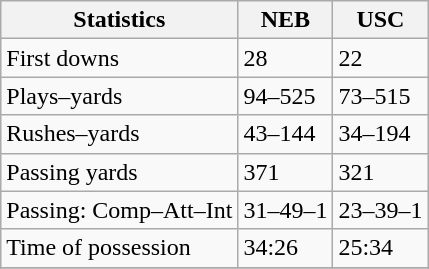<table class="wikitable">
<tr>
<th>Statistics</th>
<th>NEB</th>
<th>USC</th>
</tr>
<tr>
<td>First downs</td>
<td>28</td>
<td>22</td>
</tr>
<tr>
<td>Plays–yards</td>
<td>94–525</td>
<td>73–515</td>
</tr>
<tr>
<td>Rushes–yards</td>
<td>43–144</td>
<td>34–194</td>
</tr>
<tr>
<td>Passing yards</td>
<td>371</td>
<td>321</td>
</tr>
<tr>
<td>Passing: Comp–Att–Int</td>
<td>31–49–1</td>
<td>23–39–1</td>
</tr>
<tr>
<td>Time of possession</td>
<td>34:26</td>
<td>25:34</td>
</tr>
<tr>
</tr>
</table>
